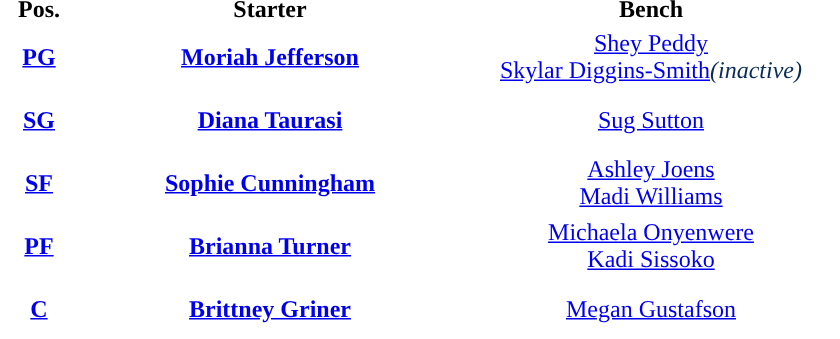<table style="text-align:center; ">
<tr>
<th width="50">Pos.</th>
<th width="250">Starter</th>
<th width="250">Bench</th>
</tr>
<tr style="height:40px; background:white; color:#092C57">
<th><a href='#'><span>PG</span></a></th>
<td><strong><a href='#'>Moriah Jefferson</a></strong></td>
<td><a href='#'>Shey Peddy</a><br><a href='#'>Skylar Diggins-Smith</a><em>(inactive)</em></td>
</tr>
<tr style="height:40px; background:white; color:#092C57">
<th><a href='#'><span>SG</span></a></th>
<td><strong><a href='#'>Diana Taurasi</a></strong></td>
<td><a href='#'>Sug Sutton</a></td>
</tr>
<tr style="height:40px; background:white; color:#092C57">
<th><a href='#'><span>SF</span></a></th>
<td><strong><a href='#'>Sophie Cunningham</a></strong></td>
<td><a href='#'>Ashley Joens</a><br><a href='#'>Madi Williams</a></td>
</tr>
<tr style="height:40px; background:white; color:#092C57">
<th><a href='#'><span>PF</span></a></th>
<td><strong><a href='#'>Brianna Turner</a></strong></td>
<td><a href='#'>Michaela Onyenwere</a><br><a href='#'>Kadi Sissoko</a></td>
</tr>
<tr style="height:40px; background:white; color:#092C57">
<th><a href='#'><span>C</span></a></th>
<td><strong><a href='#'>Brittney Griner</a></strong></td>
<td><a href='#'>Megan Gustafson</a></td>
</tr>
</table>
